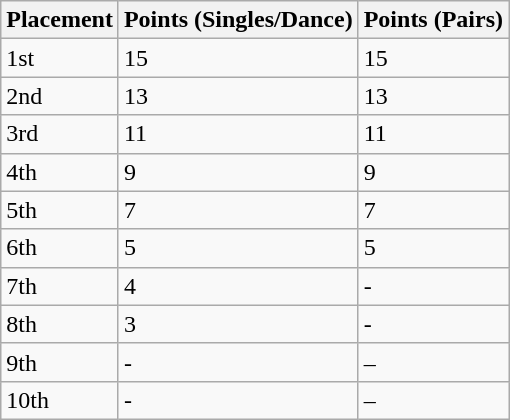<table class="wikitable">
<tr>
<th>Placement</th>
<th>Points (Singles/Dance)</th>
<th>Points (Pairs)</th>
</tr>
<tr>
<td>1st</td>
<td>15</td>
<td>15</td>
</tr>
<tr>
<td>2nd</td>
<td>13</td>
<td>13</td>
</tr>
<tr>
<td>3rd</td>
<td>11</td>
<td>11</td>
</tr>
<tr>
<td>4th</td>
<td>9</td>
<td>9</td>
</tr>
<tr>
<td>5th</td>
<td>7</td>
<td>7</td>
</tr>
<tr>
<td>6th</td>
<td>5</td>
<td>5</td>
</tr>
<tr>
<td>7th</td>
<td>4</td>
<td>-</td>
</tr>
<tr>
<td>8th</td>
<td>3</td>
<td>-</td>
</tr>
<tr>
<td>9th</td>
<td>-</td>
<td>–</td>
</tr>
<tr>
<td>10th</td>
<td>-</td>
<td>–</td>
</tr>
</table>
